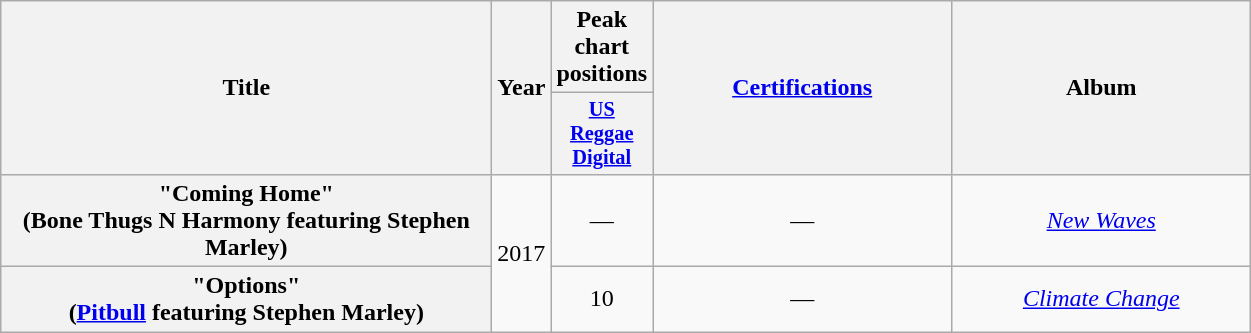<table class="wikitable plainrowheaders" style="text-align:center;">
<tr>
<th scope="col" rowspan="2" style="width:20em;">Title</th>
<th scope="col" rowspan="2">Year</th>
<th scope="col" colspan="1">Peak chart positions</th>
<th scope="col" rowspan="2" style="width:12em;"><a href='#'>Certifications</a></th>
<th scope="col" rowspan="2" style="width:12em;">Album</th>
</tr>
<tr>
<th scope="col" style="width:2.5em; font-size:85%;"><a href='#'>US Reggae Digital</a><br></th>
</tr>
<tr>
<th scope="row">"Coming Home"<br><span>(Bone Thugs N Harmony featuring Stephen Marley)</span></th>
<td rowspan="3">2017</td>
<td>—</td>
<td>—</td>
<td><em><a href='#'>New Waves</a></em></td>
</tr>
<tr>
<th scope="row">"Options" <br><span>(<a href='#'>Pitbull</a> featuring Stephen Marley) </span></th>
<td>10</td>
<td>—</td>
<td><em><a href='#'> Climate Change</a></em></td>
</tr>
</table>
